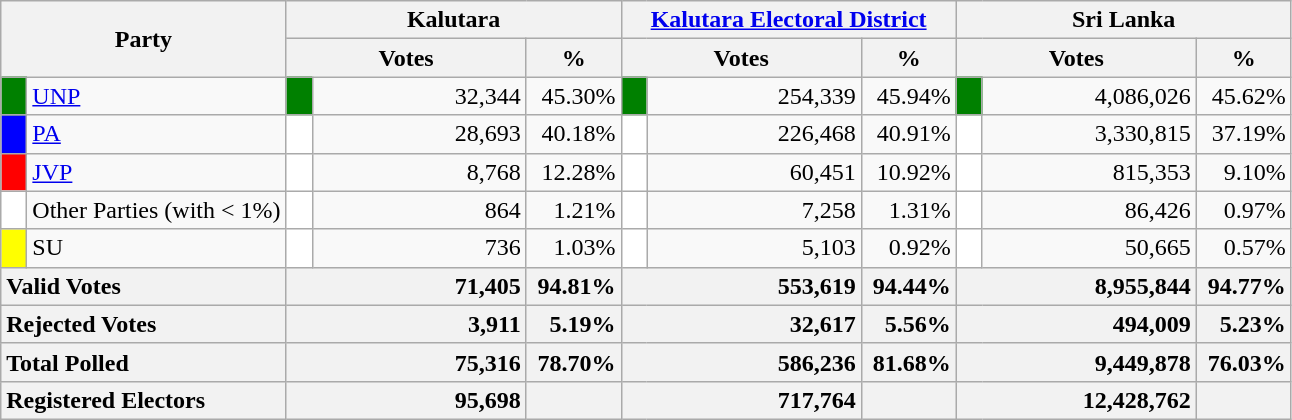<table class="wikitable">
<tr>
<th colspan="2" width="144px"rowspan="2">Party</th>
<th colspan="3" width="216px">Kalutara</th>
<th colspan="3" width="216px"><a href='#'>Kalutara Electoral District</a></th>
<th colspan="3" width="216px">Sri Lanka</th>
</tr>
<tr>
<th colspan="2" width="144px">Votes</th>
<th>%</th>
<th colspan="2" width="144px">Votes</th>
<th>%</th>
<th colspan="2" width="144px">Votes</th>
<th>%</th>
</tr>
<tr>
<td style="background-color:green;" width="10px"></td>
<td style="text-align:left;"><a href='#'>UNP</a></td>
<td style="background-color:green;" width="10px"></td>
<td style="text-align:right;">32,344</td>
<td style="text-align:right;">45.30%</td>
<td style="background-color:green;" width="10px"></td>
<td style="text-align:right;">254,339</td>
<td style="text-align:right;">45.94%</td>
<td style="background-color:green;" width="10px"></td>
<td style="text-align:right;">4,086,026</td>
<td style="text-align:right;">45.62%</td>
</tr>
<tr>
<td style="background-color:blue;" width="10px"></td>
<td style="text-align:left;"><a href='#'>PA</a></td>
<td style="background-color:white;" width="10px"></td>
<td style="text-align:right;">28,693</td>
<td style="text-align:right;">40.18%</td>
<td style="background-color:white;" width="10px"></td>
<td style="text-align:right;">226,468</td>
<td style="text-align:right;">40.91%</td>
<td style="background-color:white;" width="10px"></td>
<td style="text-align:right;">3,330,815</td>
<td style="text-align:right;">37.19%</td>
</tr>
<tr>
<td style="background-color:red;" width="10px"></td>
<td style="text-align:left;"><a href='#'>JVP</a></td>
<td style="background-color:white;" width="10px"></td>
<td style="text-align:right;">8,768</td>
<td style="text-align:right;">12.28%</td>
<td style="background-color:white;" width="10px"></td>
<td style="text-align:right;">60,451</td>
<td style="text-align:right;">10.92%</td>
<td style="background-color:white;" width="10px"></td>
<td style="text-align:right;">815,353</td>
<td style="text-align:right;">9.10%</td>
</tr>
<tr>
<td style="background-color:white;" width="10px"></td>
<td style="text-align:left;">Other Parties (with < 1%)</td>
<td style="background-color:white;" width="10px"></td>
<td style="text-align:right;">864</td>
<td style="text-align:right;">1.21%</td>
<td style="background-color:white;" width="10px"></td>
<td style="text-align:right;">7,258</td>
<td style="text-align:right;">1.31%</td>
<td style="background-color:white;" width="10px"></td>
<td style="text-align:right;">86,426</td>
<td style="text-align:right;">0.97%</td>
</tr>
<tr>
<td style="background-color:yellow;" width="10px"></td>
<td style="text-align:left;">SU</td>
<td style="background-color:white;" width="10px"></td>
<td style="text-align:right;">736</td>
<td style="text-align:right;">1.03%</td>
<td style="background-color:white;" width="10px"></td>
<td style="text-align:right;">5,103</td>
<td style="text-align:right;">0.92%</td>
<td style="background-color:white;" width="10px"></td>
<td style="text-align:right;">50,665</td>
<td style="text-align:right;">0.57%</td>
</tr>
<tr>
<th colspan="2" width="144px"style="text-align:left;">Valid Votes</th>
<th style="text-align:right;"colspan="2" width="144px">71,405</th>
<th style="text-align:right;">94.81%</th>
<th style="text-align:right;"colspan="2" width="144px">553,619</th>
<th style="text-align:right;">94.44%</th>
<th style="text-align:right;"colspan="2" width="144px">8,955,844</th>
<th style="text-align:right;">94.77%</th>
</tr>
<tr>
<th colspan="2" width="144px"style="text-align:left;">Rejected Votes</th>
<th style="text-align:right;"colspan="2" width="144px">3,911</th>
<th style="text-align:right;">5.19%</th>
<th style="text-align:right;"colspan="2" width="144px">32,617</th>
<th style="text-align:right;">5.56%</th>
<th style="text-align:right;"colspan="2" width="144px">494,009</th>
<th style="text-align:right;">5.23%</th>
</tr>
<tr>
<th colspan="2" width="144px"style="text-align:left;">Total Polled</th>
<th style="text-align:right;"colspan="2" width="144px">75,316</th>
<th style="text-align:right;">78.70%</th>
<th style="text-align:right;"colspan="2" width="144px">586,236</th>
<th style="text-align:right;">81.68%</th>
<th style="text-align:right;"colspan="2" width="144px">9,449,878</th>
<th style="text-align:right;">76.03%</th>
</tr>
<tr>
<th colspan="2" width="144px"style="text-align:left;">Registered Electors</th>
<th style="text-align:right;"colspan="2" width="144px">95,698</th>
<th></th>
<th style="text-align:right;"colspan="2" width="144px">717,764</th>
<th></th>
<th style="text-align:right;"colspan="2" width="144px">12,428,762</th>
<th></th>
</tr>
</table>
